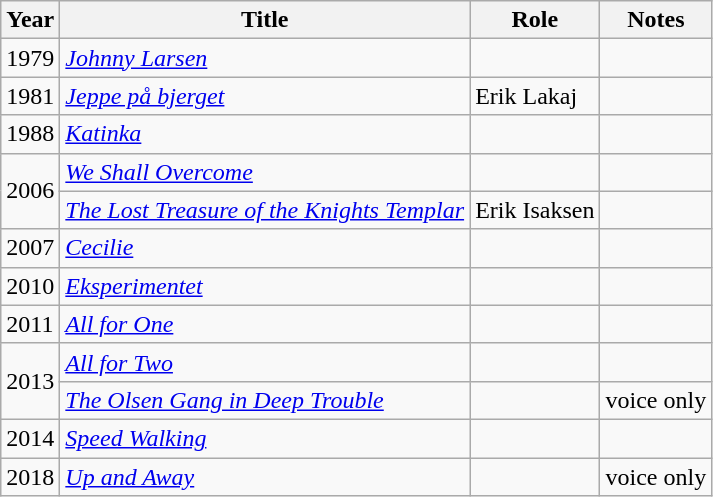<table class="wikitable sortable">
<tr>
<th>Year</th>
<th>Title</th>
<th>Role</th>
<th class="unsortable">Notes</th>
</tr>
<tr>
<td>1979</td>
<td><em><a href='#'>Johnny Larsen</a></em></td>
<td></td>
<td></td>
</tr>
<tr>
<td>1981</td>
<td><em><a href='#'>Jeppe på bjerget</a></em></td>
<td>Erik Lakaj</td>
<td></td>
</tr>
<tr>
<td>1988</td>
<td><em><a href='#'>Katinka</a></em></td>
<td></td>
<td></td>
</tr>
<tr>
<td rowspan=2>2006</td>
<td><em><a href='#'>We Shall Overcome</a></em></td>
<td></td>
<td></td>
</tr>
<tr>
<td><em><a href='#'>The Lost Treasure of the Knights Templar</a></em></td>
<td>Erik Isaksen</td>
<td></td>
</tr>
<tr>
<td>2007</td>
<td><em><a href='#'>Cecilie</a></em></td>
<td></td>
<td></td>
</tr>
<tr>
<td>2010</td>
<td><em><a href='#'>Eksperimentet</a></em></td>
<td></td>
<td></td>
</tr>
<tr>
<td>2011</td>
<td><em><a href='#'>All for One</a></em></td>
<td></td>
<td></td>
</tr>
<tr>
<td rowspan=2>2013</td>
<td><em><a href='#'>All for Two</a></em></td>
<td></td>
<td></td>
</tr>
<tr>
<td><em><a href='#'>The Olsen Gang in Deep Trouble</a></em></td>
<td></td>
<td>voice only</td>
</tr>
<tr>
<td>2014</td>
<td><em><a href='#'>Speed Walking</a></em></td>
<td></td>
<td></td>
</tr>
<tr>
<td>2018</td>
<td><em><a href='#'>Up and Away</a></em></td>
<td></td>
<td>voice only</td>
</tr>
</table>
